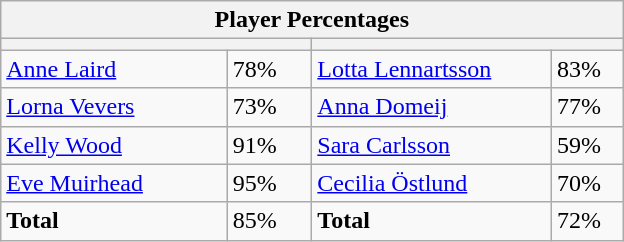<table class="wikitable">
<tr>
<th colspan=4 width=400>Player Percentages</th>
</tr>
<tr>
<th colspan=2 width=200></th>
<th colspan=2 width=200></th>
</tr>
<tr>
<td><a href='#'>Anne Laird</a></td>
<td>78%</td>
<td><a href='#'>Lotta Lennartsson</a></td>
<td>83%</td>
</tr>
<tr>
<td><a href='#'>Lorna Vevers</a></td>
<td>73%</td>
<td><a href='#'>Anna Domeij</a></td>
<td>77%</td>
</tr>
<tr>
<td><a href='#'>Kelly Wood</a></td>
<td>91%</td>
<td><a href='#'>Sara Carlsson</a></td>
<td>59%</td>
</tr>
<tr>
<td><a href='#'>Eve Muirhead</a></td>
<td>95%</td>
<td><a href='#'>Cecilia Östlund</a></td>
<td>70%</td>
</tr>
<tr>
<td><strong>Total</strong></td>
<td>85%</td>
<td><strong>Total</strong></td>
<td>72%</td>
</tr>
</table>
